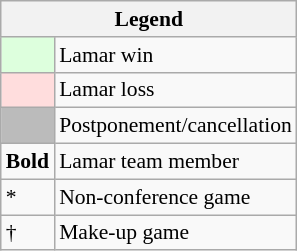<table class="wikitable" style="font-size:90%">
<tr>
<th colspan="2">Legend</th>
</tr>
<tr>
<td bgcolor="#ddffdd"> </td>
<td>Lamar win</td>
</tr>
<tr>
<td bgcolor="#ffdddd"> </td>
<td>Lamar loss</td>
</tr>
<tr>
<td bgcolor="#bbbbbb"> </td>
<td>Postponement/cancellation</td>
</tr>
<tr>
<td><strong>Bold</strong></td>
<td>Lamar team member</td>
</tr>
<tr>
<td>*</td>
<td>Non-conference game</td>
</tr>
<tr>
<td>†</td>
<td>Make-up game</td>
</tr>
</table>
